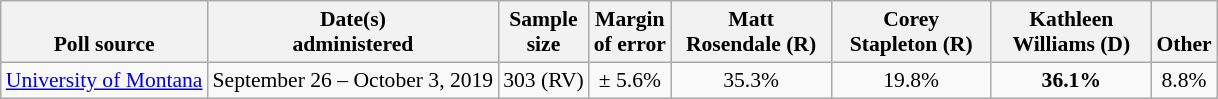<table class="wikitable" style="font-size:90%;text-align:center;">
<tr valign=bottom>
<th>Poll source</th>
<th>Date(s)<br>administered</th>
<th>Sample<br>size</th>
<th>Margin<br>of error</th>
<th style="width:100px;">Matt<br>Rosendale (R)</th>
<th style="width:100px;">Corey<br>Stapleton (R)</th>
<th style="width:100px;">Kathleen<br>Williams (D)</th>
<th>Other</th>
</tr>
<tr>
<td style="text-align:left;"><a href='#'>University of Montana</a></td>
<td>September 26 – October 3, 2019</td>
<td>303 (RV)</td>
<td>± 5.6%</td>
<td>35.3%</td>
<td>19.8%</td>
<td><strong>36.1%</strong></td>
<td>8.8%</td>
</tr>
</table>
